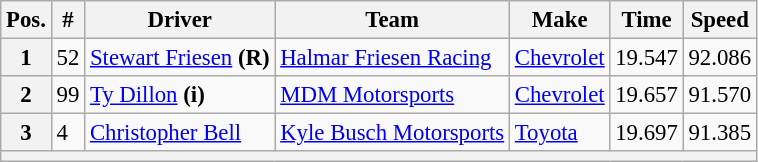<table class="wikitable" style="font-size:95%">
<tr>
<th>Pos.</th>
<th>#</th>
<th>Driver</th>
<th>Team</th>
<th>Make</th>
<th>Time</th>
<th>Speed</th>
</tr>
<tr>
<th>1</th>
<td>52</td>
<td><a href='#'>Stewart Friesen</a> <strong>(R)</strong></td>
<td><a href='#'>Halmar Friesen Racing</a></td>
<td><a href='#'>Chevrolet</a></td>
<td>19.547</td>
<td>92.086</td>
</tr>
<tr>
<th>2</th>
<td>99</td>
<td><a href='#'>Ty Dillon</a> <strong>(i)</strong></td>
<td><a href='#'>MDM Motorsports</a></td>
<td><a href='#'>Chevrolet</a></td>
<td>19.657</td>
<td>91.570</td>
</tr>
<tr>
<th>3</th>
<td>4</td>
<td><a href='#'>Christopher Bell</a></td>
<td><a href='#'>Kyle Busch Motorsports</a></td>
<td><a href='#'>Toyota</a></td>
<td>19.697</td>
<td>91.385</td>
</tr>
<tr>
<th colspan="7"></th>
</tr>
</table>
